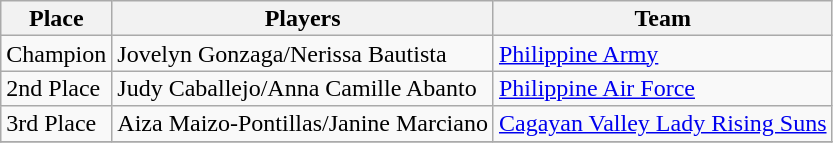<table class="wikitable" style="text-align:left; line-height:16px; width:auto;">
<tr>
<th>Place</th>
<th>Players</th>
<th>Team</th>
</tr>
<tr>
<td>Champion</td>
<td>Jovelyn Gonzaga/Nerissa Bautista</td>
<td><a href='#'>Philippine Army</a></td>
</tr>
<tr>
<td>2nd Place</td>
<td>Judy Caballejo/Anna Camille Abanto</td>
<td><a href='#'>Philippine Air Force</a></td>
</tr>
<tr>
<td>3rd Place</td>
<td>Aiza Maizo-Pontillas/Janine Marciano</td>
<td><a href='#'>Cagayan Valley Lady Rising Suns</a></td>
</tr>
<tr>
</tr>
</table>
